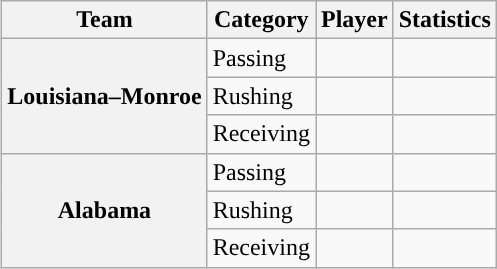<table class="wikitable" style="float:right">
<tr>
<th>Team</th>
<th>Category</th>
<th>Player</th>
<th>Statistics</th>
</tr>
<tr>
<th rowspan=3>Louisiana–Monroe</th>
<td>Passing</td>
<td></td>
<td></td>
</tr>
<tr>
<td>Rushing</td>
<td></td>
<td></td>
</tr>
<tr>
<td>Receiving</td>
<td></td>
<td></td>
</tr>
<tr>
<th rowspan=3>Alabama</th>
<td>Passing</td>
<td></td>
<td></td>
</tr>
<tr>
<td>Rushing</td>
<td></td>
<td></td>
</tr>
<tr>
<td>Receiving</td>
<td></td>
<td></td>
</tr>
</table>
